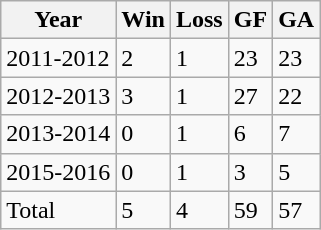<table class="wikitable">
<tr>
<th>Year</th>
<th>Win</th>
<th>Loss</th>
<th>GF</th>
<th>GA</th>
</tr>
<tr>
<td>2011-2012</td>
<td>2</td>
<td>1</td>
<td>23</td>
<td>23</td>
</tr>
<tr>
<td>2012-2013</td>
<td>3</td>
<td>1</td>
<td>27</td>
<td>22</td>
</tr>
<tr>
<td>2013-2014</td>
<td>0</td>
<td>1</td>
<td>6</td>
<td>7</td>
</tr>
<tr>
<td>2015-2016</td>
<td>0</td>
<td>1</td>
<td>3</td>
<td>5</td>
</tr>
<tr>
<td>Total</td>
<td>5</td>
<td>4</td>
<td>59</td>
<td>57</td>
</tr>
</table>
